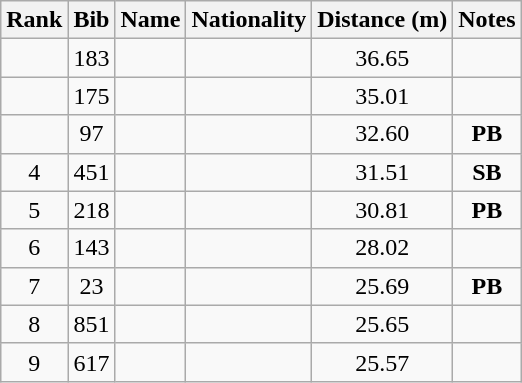<table class="wikitable sortable" style="text-align:center">
<tr>
<th>Rank</th>
<th>Bib</th>
<th>Name</th>
<th>Nationality</th>
<th>Distance (m)</th>
<th>Notes</th>
</tr>
<tr>
<td></td>
<td>183</td>
<td align=left></td>
<td align=left></td>
<td>36.65</td>
<td></td>
</tr>
<tr>
<td></td>
<td>175</td>
<td align=left></td>
<td align=left></td>
<td>35.01</td>
<td></td>
</tr>
<tr>
<td></td>
<td>97</td>
<td align=left></td>
<td align=left></td>
<td>32.60</td>
<td><strong>PB</strong></td>
</tr>
<tr>
<td>4</td>
<td>451</td>
<td align=left></td>
<td align=left></td>
<td>31.51</td>
<td><strong>SB</strong></td>
</tr>
<tr>
<td>5</td>
<td>218</td>
<td align=left></td>
<td align=left></td>
<td>30.81</td>
<td><strong>PB</strong></td>
</tr>
<tr>
<td>6</td>
<td>143</td>
<td align=left></td>
<td align=left></td>
<td>28.02</td>
<td></td>
</tr>
<tr>
<td>7</td>
<td>23</td>
<td align=left></td>
<td align=left></td>
<td>25.69</td>
<td><strong>PB</strong></td>
</tr>
<tr>
<td>8</td>
<td>851</td>
<td align=left></td>
<td align=left></td>
<td>25.65</td>
<td></td>
</tr>
<tr>
<td>9</td>
<td>617</td>
<td align=left></td>
<td align=left></td>
<td>25.57</td>
<td></td>
</tr>
</table>
